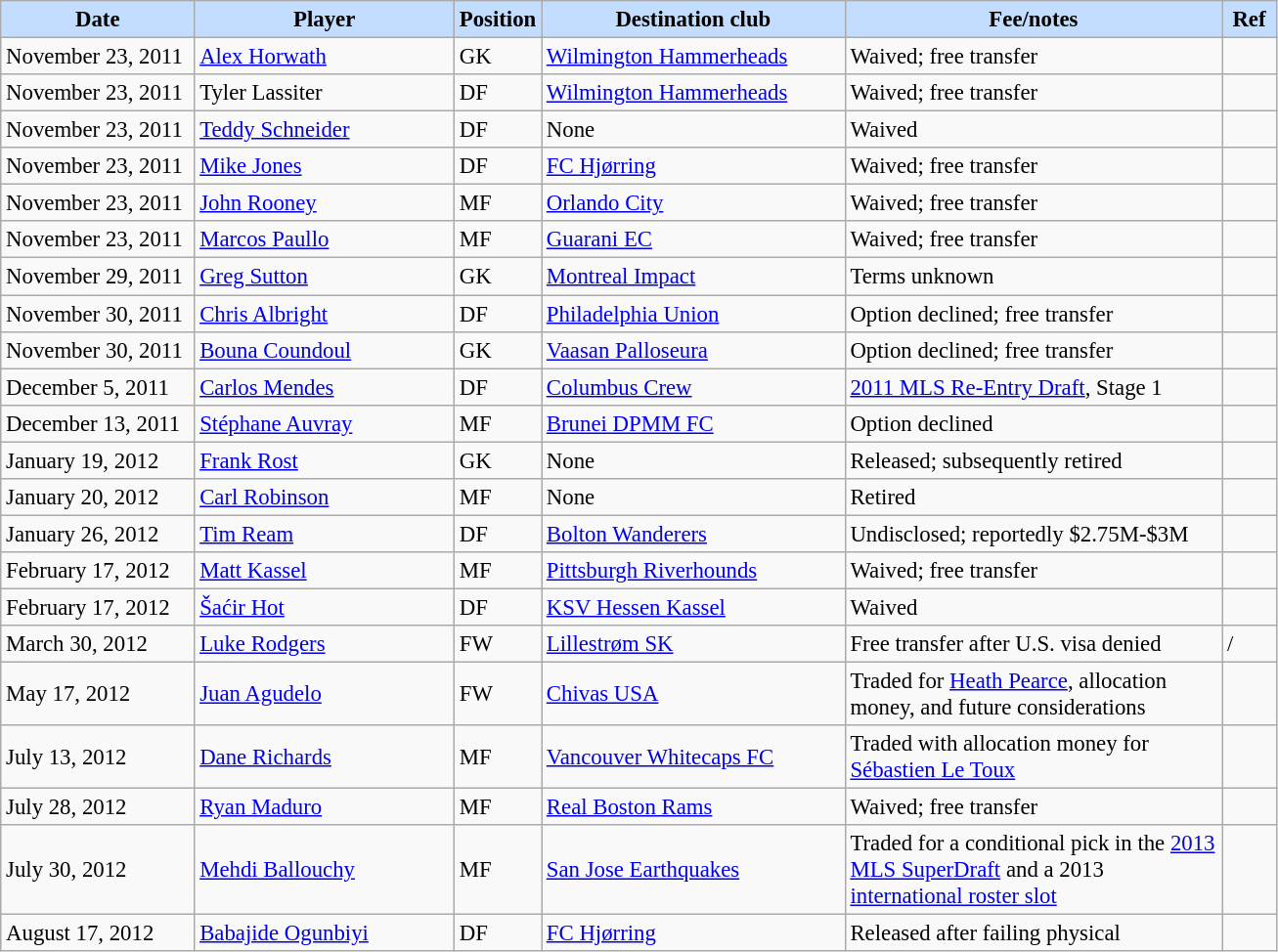<table class="wikitable" style="text-align:left; font-size:95%">
<tr>
<th style="background:#c2ddff; width:125px;">Date</th>
<th style="background:#c2ddff; width:170px;">Player</th>
<th style="background:#c2ddff; width:50px;">Position</th>
<th style="background:#c2ddff; width:200px;">Destination club</th>
<th style="background:#c2ddff; width:250px;">Fee/notes</th>
<th style="background:#c2ddff; width:30px;">Ref</th>
</tr>
<tr>
<td>November 23, 2011</td>
<td> <a href='#'>Alex Horwath</a></td>
<td>GK</td>
<td> <a href='#'>Wilmington Hammerheads</a></td>
<td>Waived; free transfer</td>
<td> </td>
</tr>
<tr>
<td>November 23, 2011</td>
<td> Tyler Lassiter</td>
<td>DF</td>
<td> <a href='#'>Wilmington Hammerheads</a></td>
<td>Waived; free transfer</td>
<td> </td>
</tr>
<tr>
<td>November 23, 2011</td>
<td> <a href='#'>Teddy Schneider</a></td>
<td>DF</td>
<td>None</td>
<td>Waived</td>
<td> </td>
</tr>
<tr>
<td>November 23, 2011</td>
<td> <a href='#'>Mike Jones</a></td>
<td>DF</td>
<td> <a href='#'>FC Hjørring</a></td>
<td>Waived; free transfer</td>
<td>  </td>
</tr>
<tr>
<td>November 23, 2011</td>
<td> <a href='#'>John Rooney</a></td>
<td>MF</td>
<td> <a href='#'>Orlando City</a></td>
<td>Waived; free transfer</td>
<td> </td>
</tr>
<tr>
<td>November 23, 2011</td>
<td> <a href='#'>Marcos Paullo</a></td>
<td>MF</td>
<td> <a href='#'>Guarani EC</a></td>
<td>Waived; free transfer</td>
<td> </td>
</tr>
<tr>
<td>November 29, 2011</td>
<td> <a href='#'>Greg Sutton</a></td>
<td>GK</td>
<td> <a href='#'>Montreal Impact</a></td>
<td>Terms unknown</td>
<td></td>
</tr>
<tr>
<td>November 30, 2011</td>
<td> <a href='#'>Chris Albright</a></td>
<td>DF</td>
<td> <a href='#'>Philadelphia Union</a></td>
<td>Option declined; free transfer</td>
<td></td>
</tr>
<tr>
<td>November 30, 2011</td>
<td> <a href='#'>Bouna Coundoul</a></td>
<td>GK</td>
<td> <a href='#'>Vaasan Palloseura</a></td>
<td>Option declined; free transfer</td>
<td></td>
</tr>
<tr>
<td>December 5, 2011</td>
<td> <a href='#'>Carlos Mendes</a></td>
<td>DF</td>
<td> <a href='#'>Columbus Crew</a></td>
<td><a href='#'>2011 MLS Re-Entry Draft</a>, Stage 1</td>
<td></td>
</tr>
<tr>
<td>December 13, 2011</td>
<td> <a href='#'>Stéphane Auvray</a></td>
<td>MF</td>
<td> <a href='#'>Brunei DPMM FC</a></td>
<td>Option declined</td>
<td></td>
</tr>
<tr>
<td>January 19, 2012</td>
<td> <a href='#'>Frank Rost</a></td>
<td>GK</td>
<td>None</td>
<td>Released; subsequently retired</td>
<td></td>
</tr>
<tr>
<td>January 20, 2012</td>
<td> <a href='#'>Carl Robinson</a></td>
<td>MF</td>
<td>None</td>
<td>Retired</td>
<td></td>
</tr>
<tr>
<td>January 26, 2012</td>
<td> <a href='#'>Tim Ream</a></td>
<td>DF</td>
<td> <a href='#'>Bolton Wanderers</a></td>
<td>Undisclosed; reportedly $2.75M-$3M</td>
<td></td>
</tr>
<tr>
<td>February 17, 2012</td>
<td> <a href='#'>Matt Kassel</a></td>
<td>MF</td>
<td> <a href='#'>Pittsburgh Riverhounds</a></td>
<td>Waived; free transfer</td>
<td></td>
</tr>
<tr>
<td>February 17, 2012</td>
<td> <a href='#'>Šaćir Hot</a></td>
<td>DF</td>
<td> <a href='#'>KSV Hessen Kassel</a></td>
<td>Waived</td>
<td></td>
</tr>
<tr>
<td>March 30, 2012</td>
<td> <a href='#'>Luke Rodgers</a></td>
<td>FW</td>
<td> <a href='#'>Lillestrøm SK</a></td>
<td>Free transfer after U.S. visa denied</td>
<td>/</td>
</tr>
<tr>
<td>May 17, 2012</td>
<td> <a href='#'>Juan Agudelo</a></td>
<td>FW</td>
<td> <a href='#'>Chivas USA</a></td>
<td>Traded for <a href='#'>Heath Pearce</a>, allocation money, and future considerations</td>
<td></td>
</tr>
<tr>
<td>July 13, 2012</td>
<td> <a href='#'>Dane Richards</a></td>
<td>MF</td>
<td> <a href='#'>Vancouver Whitecaps FC</a></td>
<td>Traded with allocation money for <a href='#'>Sébastien Le Toux</a></td>
<td></td>
</tr>
<tr>
<td>July 28, 2012</td>
<td> <a href='#'>Ryan Maduro</a></td>
<td>MF</td>
<td> <a href='#'>Real Boston Rams</a></td>
<td>Waived; free transfer</td>
<td></td>
</tr>
<tr>
<td>July 30, 2012</td>
<td> <a href='#'>Mehdi Ballouchy</a></td>
<td>MF</td>
<td> <a href='#'>San Jose Earthquakes</a></td>
<td>Traded for a conditional pick in the <a href='#'>2013 MLS SuperDraft</a> and a 2013 <a href='#'>international roster slot</a></td>
<td></td>
</tr>
<tr>
<td>August 17, 2012</td>
<td> <a href='#'>Babajide Ogunbiyi</a></td>
<td>DF</td>
<td> <a href='#'>FC Hjørring</a></td>
<td>Released after failing physical</td>
<td></td>
</tr>
</table>
